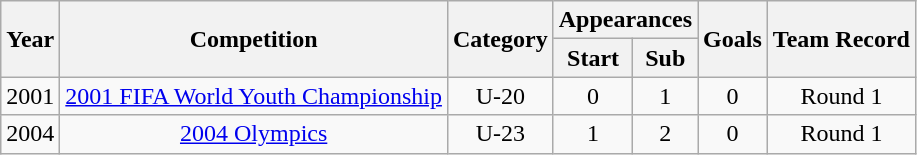<table class="wikitable" style="text-align: center;">
<tr>
<th rowspan="2">Year</th>
<th rowspan="2">Competition</th>
<th rowspan="2">Category</th>
<th colspan="2">Appearances</th>
<th rowspan="2">Goals</th>
<th rowspan="2">Team Record</th>
</tr>
<tr>
<th>Start</th>
<th>Sub</th>
</tr>
<tr>
<td>2001</td>
<td><a href='#'>2001 FIFA World Youth Championship</a></td>
<td>U-20</td>
<td>0</td>
<td>1</td>
<td>0</td>
<td>Round 1</td>
</tr>
<tr>
<td>2004</td>
<td><a href='#'>2004 Olympics</a></td>
<td>U-23</td>
<td>1</td>
<td>2</td>
<td>0</td>
<td>Round 1</td>
</tr>
</table>
